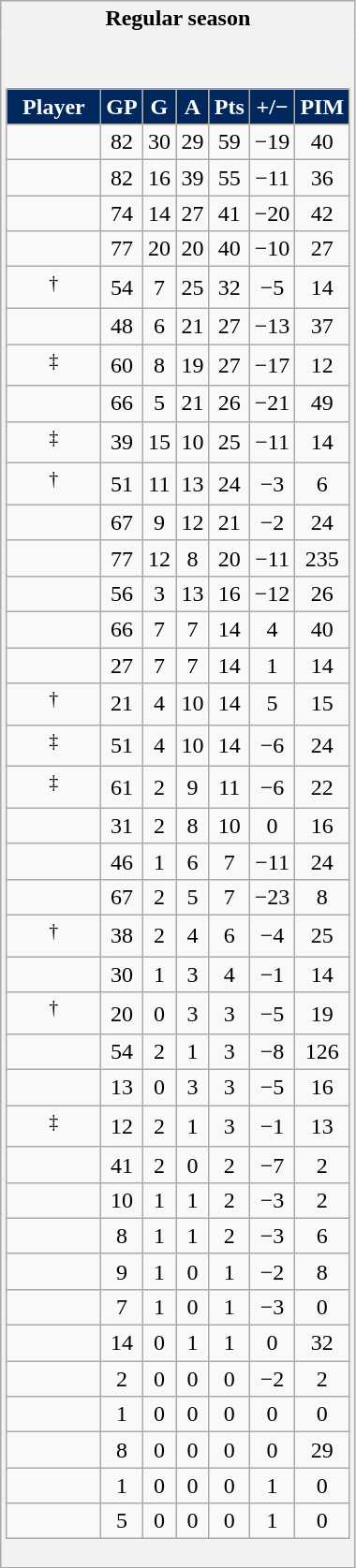<table class="wikitable">
<tr>
<th style="border: 0;">Regular season</th>
</tr>
<tr>
<td style="background: #f2f2f2; border: 0; text-align: center;"><br><table class="wikitable sortable" style="width:100%;">
<tr>
<th style="background:#00285d; color:#fff; width:40%;">Player</th>
<th style="background:#00285d; color:#fff; width:10%;">GP</th>
<th style="background:#00285d; color:#fff; width:10%;">G</th>
<th style="background:#00285d; color:#fff; width:10%;">A</th>
<th style="background:#00285d; color:#fff; width:10%;">Pts</th>
<th style="background:#00285d; color:#fff; width:10%;">+/−</th>
<th style="background:#00285d; color:#fff; width:10%;">PIM</th>
</tr>
<tr align=center>
<td></td>
<td>82</td>
<td>30</td>
<td>29</td>
<td>59</td>
<td>−19</td>
<td>40</td>
</tr>
<tr align=center>
<td></td>
<td>82</td>
<td>16</td>
<td>39</td>
<td>55</td>
<td>−11</td>
<td>36</td>
</tr>
<tr align=center>
<td></td>
<td>74</td>
<td>14</td>
<td>27</td>
<td>41</td>
<td>−20</td>
<td>42</td>
</tr>
<tr align=center>
<td></td>
<td>77</td>
<td>20</td>
<td>20</td>
<td>40</td>
<td>−10</td>
<td>27</td>
</tr>
<tr align=center>
<td><sup>†</sup></td>
<td>54</td>
<td>7</td>
<td>25</td>
<td>32</td>
<td>−5</td>
<td>14</td>
</tr>
<tr align=center>
<td></td>
<td>48</td>
<td>6</td>
<td>21</td>
<td>27</td>
<td>−13</td>
<td>37</td>
</tr>
<tr align=center>
<td><sup>‡</sup></td>
<td>60</td>
<td>8</td>
<td>19</td>
<td>27</td>
<td>−17</td>
<td>12</td>
</tr>
<tr align=center>
<td></td>
<td>66</td>
<td>5</td>
<td>21</td>
<td>26</td>
<td>−21</td>
<td>49</td>
</tr>
<tr align=center>
<td><sup>‡</sup></td>
<td>39</td>
<td>15</td>
<td>10</td>
<td>25</td>
<td>−11</td>
<td>14</td>
</tr>
<tr align=center>
<td><sup>†</sup></td>
<td>51</td>
<td>11</td>
<td>13</td>
<td>24</td>
<td>−3</td>
<td>6</td>
</tr>
<tr align=center>
<td></td>
<td>67</td>
<td>9</td>
<td>12</td>
<td>21</td>
<td>−2</td>
<td>24</td>
</tr>
<tr align=center>
<td></td>
<td>77</td>
<td>12</td>
<td>8</td>
<td>20</td>
<td>−11</td>
<td>235</td>
</tr>
<tr align=center>
<td></td>
<td>56</td>
<td>3</td>
<td>13</td>
<td>16</td>
<td>−12</td>
<td>26</td>
</tr>
<tr align=center>
<td></td>
<td>66</td>
<td>7</td>
<td>7</td>
<td>14</td>
<td>4</td>
<td>40</td>
</tr>
<tr align=center>
<td></td>
<td>27</td>
<td>7</td>
<td>7</td>
<td>14</td>
<td>1</td>
<td>14</td>
</tr>
<tr align=center>
<td><sup>†</sup></td>
<td>21</td>
<td>4</td>
<td>10</td>
<td>14</td>
<td>5</td>
<td>15</td>
</tr>
<tr align=center>
<td><sup>‡</sup></td>
<td>51</td>
<td>4</td>
<td>10</td>
<td>14</td>
<td>−6</td>
<td>24</td>
</tr>
<tr align=center>
<td><sup>‡</sup></td>
<td>61</td>
<td>2</td>
<td>9</td>
<td>11</td>
<td>−6</td>
<td>22</td>
</tr>
<tr align=center>
<td></td>
<td>31</td>
<td>2</td>
<td>8</td>
<td>10</td>
<td>0</td>
<td>16</td>
</tr>
<tr align=center>
<td></td>
<td>46</td>
<td>1</td>
<td>6</td>
<td>7</td>
<td>−11</td>
<td>24</td>
</tr>
<tr align=center>
<td></td>
<td>67</td>
<td>2</td>
<td>5</td>
<td>7</td>
<td>−23</td>
<td>8</td>
</tr>
<tr align=center>
<td><sup>†</sup></td>
<td>38</td>
<td>2</td>
<td>4</td>
<td>6</td>
<td>−4</td>
<td>25</td>
</tr>
<tr align=center>
<td></td>
<td>30</td>
<td>1</td>
<td>3</td>
<td>4</td>
<td>−1</td>
<td>14</td>
</tr>
<tr align=center>
<td><sup>†</sup></td>
<td>20</td>
<td>0</td>
<td>3</td>
<td>3</td>
<td>−5</td>
<td>19</td>
</tr>
<tr align=center>
<td></td>
<td>54</td>
<td>2</td>
<td>1</td>
<td>3</td>
<td>−8</td>
<td>126</td>
</tr>
<tr align=center>
<td></td>
<td>13</td>
<td>0</td>
<td>3</td>
<td>3</td>
<td>−5</td>
<td>16</td>
</tr>
<tr align=center>
<td><sup>‡</sup></td>
<td>12</td>
<td>2</td>
<td>1</td>
<td>3</td>
<td>−1</td>
<td>13</td>
</tr>
<tr align=center>
<td></td>
<td>41</td>
<td>2</td>
<td>0</td>
<td>2</td>
<td>−7</td>
<td>2</td>
</tr>
<tr align=center>
<td></td>
<td>10</td>
<td>1</td>
<td>1</td>
<td>2</td>
<td>−3</td>
<td>2</td>
</tr>
<tr align=center>
<td></td>
<td>8</td>
<td>1</td>
<td>1</td>
<td>2</td>
<td>−3</td>
<td>6</td>
</tr>
<tr align=center>
<td></td>
<td>9</td>
<td>1</td>
<td>0</td>
<td>1</td>
<td>−2</td>
<td>8</td>
</tr>
<tr align=center>
<td></td>
<td>7</td>
<td>1</td>
<td>0</td>
<td>1</td>
<td>−3</td>
<td>0</td>
</tr>
<tr align=center>
<td></td>
<td>14</td>
<td>0</td>
<td>1</td>
<td>1</td>
<td>0</td>
<td>32</td>
</tr>
<tr align=center>
<td></td>
<td>2</td>
<td>0</td>
<td>0</td>
<td>0</td>
<td>−2</td>
<td>2</td>
</tr>
<tr align=center>
<td></td>
<td>1</td>
<td>0</td>
<td>0</td>
<td>0</td>
<td>0</td>
<td>0</td>
</tr>
<tr align=center>
<td></td>
<td>8</td>
<td>0</td>
<td>0</td>
<td>0</td>
<td>0</td>
<td>29</td>
</tr>
<tr align=center>
<td></td>
<td>1</td>
<td>0</td>
<td>0</td>
<td>0</td>
<td>1</td>
<td>0</td>
</tr>
<tr align=center>
<td></td>
<td>5</td>
<td>0</td>
<td>0</td>
<td>0</td>
<td>1</td>
<td>0</td>
</tr>
</table>
</td>
</tr>
</table>
